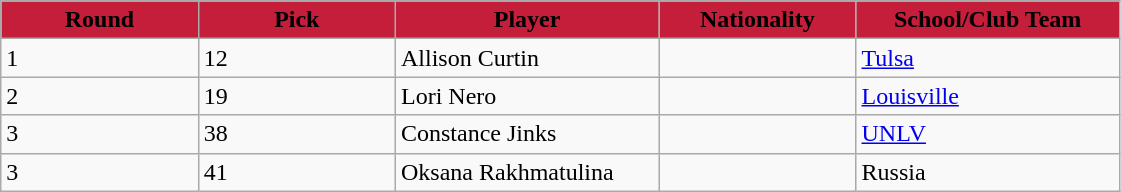<table class="wikitable sortable sortable">
<tr>
<th style="background:#c41e3a; width:15%;">Round</th>
<th style="background:#c41e3a; width:15%;">Pick</th>
<th style="background:#c41e3a; width:20%;">Player</th>
<th style="background:#c41e3a; width:15%;">Nationality</th>
<th style="background:#c41e3a; width:20%;">School/Club Team</th>
</tr>
<tr>
<td>1</td>
<td>12</td>
<td>Allison Curtin</td>
<td></td>
<td><a href='#'>Tulsa</a></td>
</tr>
<tr>
<td>2</td>
<td>19</td>
<td>Lori Nero</td>
<td></td>
<td><a href='#'>Louisville</a></td>
</tr>
<tr>
<td>3</td>
<td>38</td>
<td>Constance Jinks</td>
<td></td>
<td><a href='#'>UNLV</a></td>
</tr>
<tr>
<td>3</td>
<td>41</td>
<td>Oksana Rakhmatulina</td>
<td></td>
<td>Russia</td>
</tr>
</table>
